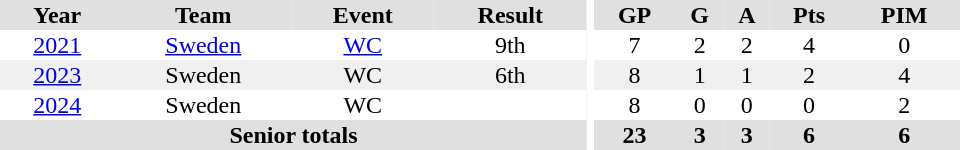<table border="0" cellpadding="1" cellspacing="0" ID="Table3" style="text-align:center; width:40em">
<tr ALIGN="center" bgcolor="#e0e0e0">
<th>Year</th>
<th>Team</th>
<th>Event</th>
<th>Result</th>
<th rowspan="99" bgcolor="#ffffff"></th>
<th>GP</th>
<th>G</th>
<th>A</th>
<th>Pts</th>
<th>PIM</th>
</tr>
<tr>
<td><a href='#'>2021</a></td>
<td><a href='#'>Sweden</a></td>
<td><a href='#'>WC</a></td>
<td>9th</td>
<td>7</td>
<td>2</td>
<td>2</td>
<td>4</td>
<td>0</td>
</tr>
<tr bgcolor="#f0f0f0">
<td><a href='#'>2023</a></td>
<td>Sweden</td>
<td>WC</td>
<td>6th</td>
<td>8</td>
<td>1</td>
<td>1</td>
<td>2</td>
<td>4</td>
</tr>
<tr>
<td><a href='#'>2024</a></td>
<td>Sweden</td>
<td>WC</td>
<td></td>
<td>8</td>
<td>0</td>
<td>0</td>
<td>0</td>
<td>2</td>
</tr>
<tr bgcolor="#e0e0e0">
<th colspan="4">Senior totals</th>
<th>23</th>
<th>3</th>
<th>3</th>
<th>6</th>
<th>6</th>
</tr>
</table>
